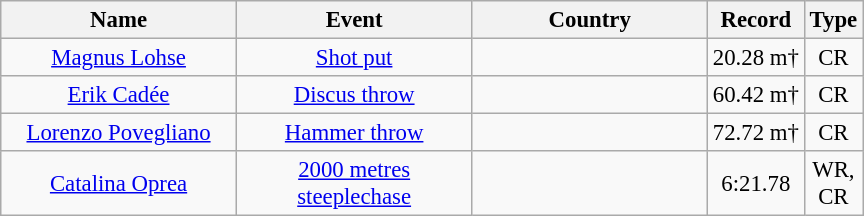<table class="wikitable sortable" style="text-align: center; font-size:95%">
<tr>
<th width="150">Name</th>
<th width="150">Event</th>
<th width="150">Country</th>
<th width="25">Record</th>
<th width="25">Type</th>
</tr>
<tr>
<td><a href='#'>Magnus Lohse</a></td>
<td><a href='#'>Shot put</a></td>
<td></td>
<td>20.28 m†</td>
<td>CR</td>
</tr>
<tr>
<td><a href='#'>Erik Cadée</a></td>
<td><a href='#'>Discus throw</a></td>
<td></td>
<td>60.42 m†</td>
<td>CR</td>
</tr>
<tr>
<td><a href='#'>Lorenzo Povegliano</a></td>
<td><a href='#'>Hammer throw</a></td>
<td></td>
<td>72.72 m†</td>
<td>CR</td>
</tr>
<tr>
<td><a href='#'>Catalina Oprea</a></td>
<td><a href='#'>2000 metres steeplechase</a></td>
<td></td>
<td>6:21.78</td>
<td>WR, CR</td>
</tr>
</table>
